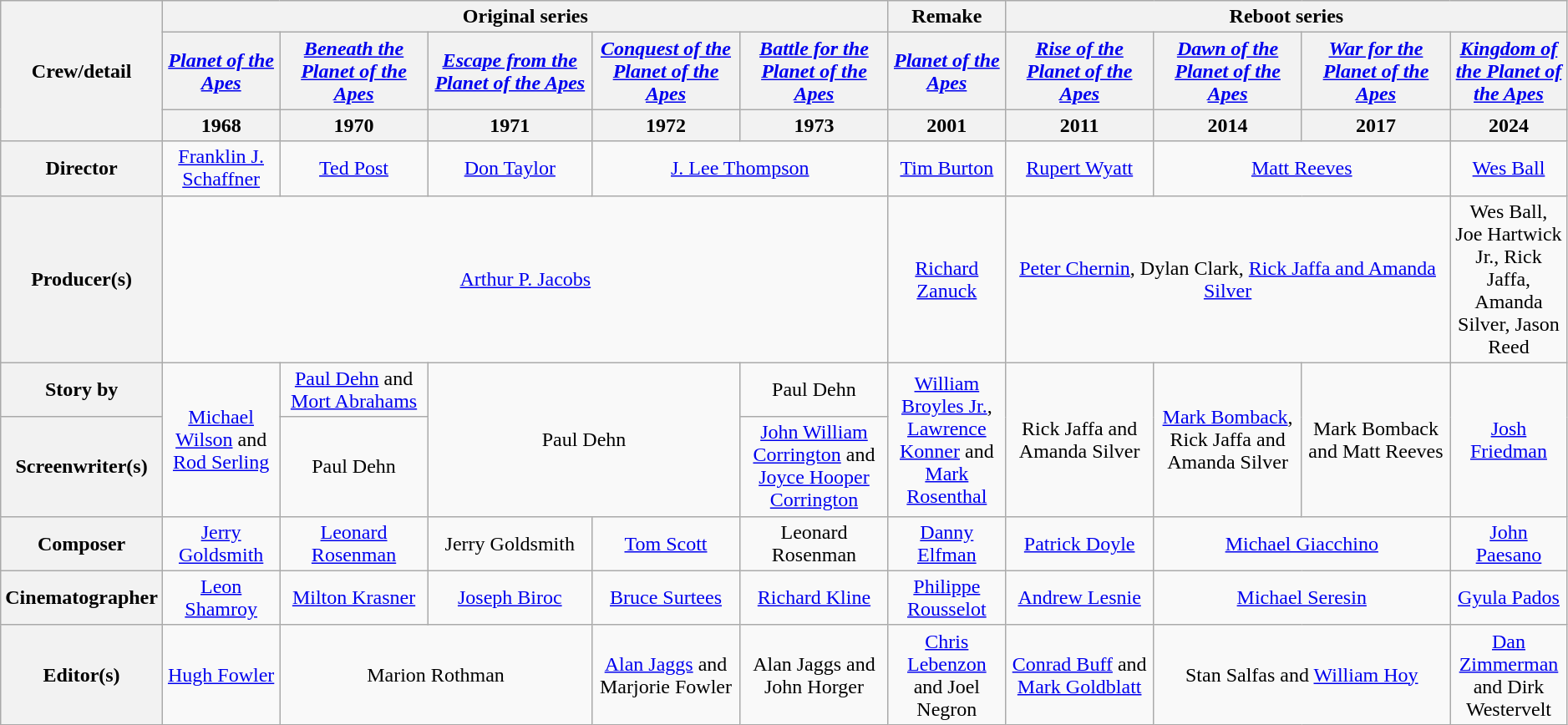<table class="wikitable" style="text-align:center; width:99%;">
<tr>
<th rowspan="3" style="width:10%;">Crew/detail</th>
<th colspan="5" style="text-align:center;">Original series</th>
<th style="text-align:center;">Remake</th>
<th colspan="4" style="text-align:center;">Reboot series</th>
</tr>
<tr>
<th scope=col style="text-align:center; width:7.5%;"><em><a href='#'>Planet of the Apes</a></em></th>
<th scope=col style="text-align:center; width:9.5%;"><em><a href='#'>Beneath the Planet of the Apes</a></em></th>
<th scope=col style="text-align:center; width:10.5%;"><em><a href='#'>Escape from the Planet of the Apes</a></em></th>
<th scope=col style="text-align:center; width:9.5%;"><em><a href='#'>Conquest of the Planet of the Apes</a></em></th>
<th scope=col style="text-align:center; width:9.5%;"><em><a href='#'>Battle for the Planet of the Apes</a></em></th>
<th scope=col style="text-align:center; width:7.5%;"><em><a href='#'>Planet of the Apes</a></em></th>
<th scope=col style="text-align:center; width:9.5%;"><em><a href='#'>Rise of the Planet of the Apes</a></em></th>
<th scope=col style="text-align:center; width:9.5%;"><em><a href='#'>Dawn of the Planet of the Apes</a></em></th>
<th scope=col style="text-align:center; width:9.5%;"><em><a href='#'>War for the Planet of the Apes</a></em></th>
<th scope=col style="text-align:center; width:9.5%;"><em><a href='#'>Kingdom of the Planet of the Apes</a></em></th>
</tr>
<tr>
<th>1968</th>
<th>1970</th>
<th>1971</th>
<th>1972</th>
<th>1973</th>
<th>2001</th>
<th>2011</th>
<th>2014</th>
<th>2017</th>
<th>2024</th>
</tr>
<tr>
<th scope=row>Director</th>
<td><a href='#'>Franklin J. Schaffner</a></td>
<td><a href='#'>Ted Post</a></td>
<td><a href='#'>Don Taylor</a></td>
<td colspan="2"><a href='#'>J. Lee Thompson</a></td>
<td><a href='#'>Tim Burton</a></td>
<td><a href='#'>Rupert Wyatt</a></td>
<td colspan="2"><a href='#'>Matt Reeves</a></td>
<td><a href='#'>Wes Ball</a></td>
</tr>
<tr>
<th scope=row>Producer(s)</th>
<td colspan="5"><a href='#'>Arthur P. Jacobs</a></td>
<td><a href='#'>Richard Zanuck</a></td>
<td colspan="3"><a href='#'>Peter Chernin</a>, Dylan Clark, <a href='#'>Rick Jaffa and Amanda Silver</a></td>
<td>Wes Ball, Joe Hartwick Jr., Rick Jaffa, Amanda Silver, Jason Reed</td>
</tr>
<tr>
<th scope=row>Story by</th>
<td rowspan="2"><a href='#'>Michael Wilson</a> and <a href='#'>Rod Serling</a></td>
<td><a href='#'>Paul Dehn</a> and <a href='#'>Mort Abrahams</a></td>
<td colspan="2" rowspan="2">Paul Dehn</td>
<td>Paul Dehn</td>
<td rowspan="2"><a href='#'>William Broyles Jr.</a>, <a href='#'>Lawrence Konner</a> and <a href='#'>Mark Rosenthal</a></td>
<td rowspan="2">Rick Jaffa and Amanda Silver</td>
<td rowspan="2"><a href='#'>Mark Bomback</a>, Rick Jaffa and Amanda Silver</td>
<td rowspan="2">Mark Bomback and Matt Reeves</td>
<td rowspan="2"><a href='#'>Josh Friedman</a></td>
</tr>
<tr>
<th scope=row>Screenwriter(s)</th>
<td>Paul Dehn</td>
<td><a href='#'>John William Corrington</a> and <a href='#'>Joyce Hooper Corrington</a></td>
</tr>
<tr>
<th scope=row>Composer</th>
<td><a href='#'>Jerry Goldsmith</a></td>
<td><a href='#'>Leonard Rosenman</a></td>
<td>Jerry Goldsmith</td>
<td><a href='#'>Tom Scott</a></td>
<td>Leonard Rosenman</td>
<td><a href='#'>Danny Elfman</a></td>
<td><a href='#'>Patrick Doyle</a></td>
<td colspan="2"><a href='#'>Michael Giacchino</a></td>
<td><a href='#'>John Paesano</a></td>
</tr>
<tr>
<th scope=row>Cinematographer</th>
<td><a href='#'>Leon Shamroy</a></td>
<td><a href='#'>Milton Krasner</a></td>
<td><a href='#'>Joseph Biroc</a></td>
<td><a href='#'>Bruce Surtees</a></td>
<td><a href='#'>Richard Kline</a></td>
<td><a href='#'>Philippe Rousselot</a></td>
<td><a href='#'>Andrew Lesnie</a></td>
<td colspan="2"><a href='#'>Michael Seresin</a></td>
<td><a href='#'>Gyula Pados</a></td>
</tr>
<tr>
<th scope=row>Editor(s)</th>
<td><a href='#'>Hugh Fowler</a></td>
<td colspan="2">Marion Rothman</td>
<td><a href='#'>Alan Jaggs</a> and Marjorie Fowler</td>
<td>Alan Jaggs and John Horger</td>
<td><a href='#'>Chris Lebenzon</a> and Joel Negron</td>
<td><a href='#'>Conrad Buff</a> and <a href='#'>Mark Goldblatt</a></td>
<td colspan="2">Stan Salfas and <a href='#'>William Hoy</a></td>
<td><a href='#'>Dan Zimmerman</a> and Dirk Westervelt</td>
</tr>
</table>
